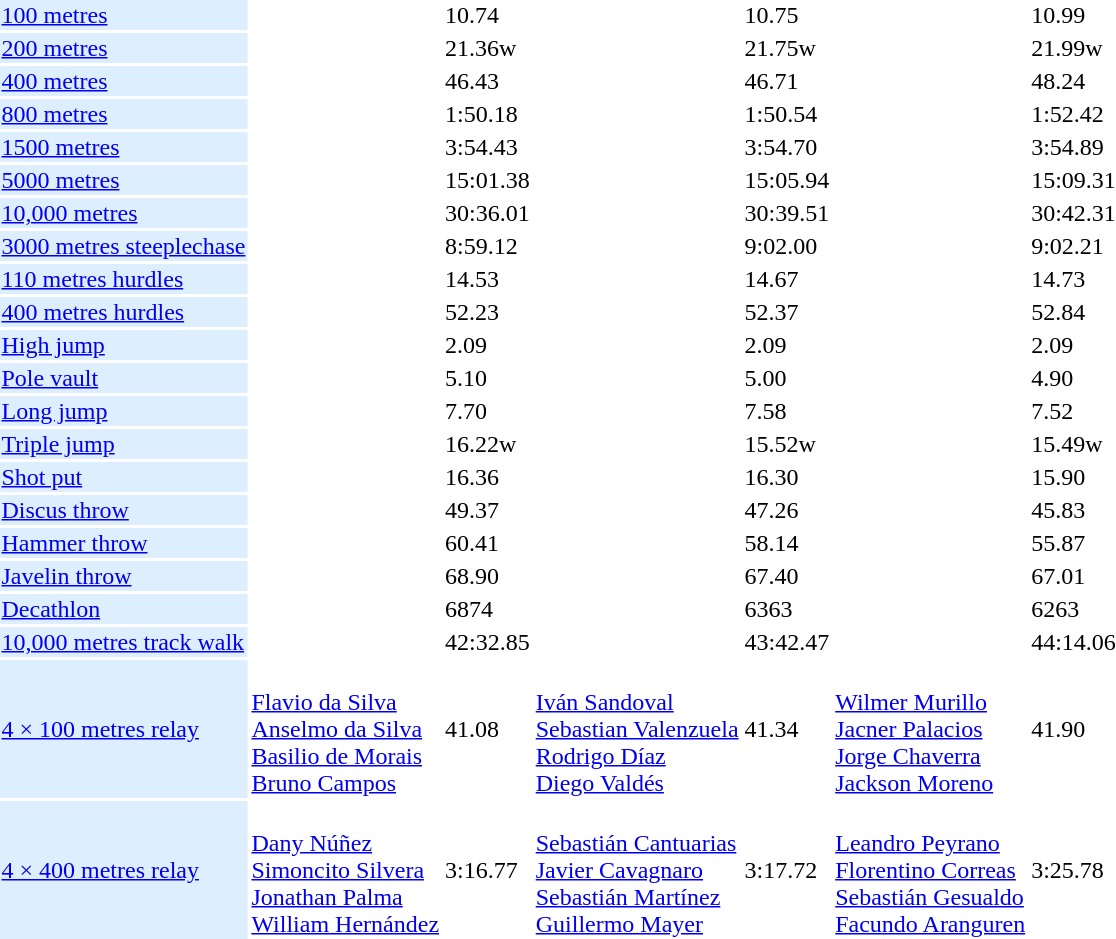<table>
<tr>
<td bgcolor = DDEEFF><a href='#'>100 metres</a></td>
<td></td>
<td>10.74</td>
<td></td>
<td>10.75</td>
<td></td>
<td>10.99</td>
</tr>
<tr>
<td bgcolor = DDEEFF><a href='#'>200 metres</a></td>
<td></td>
<td>21.36w</td>
<td></td>
<td>21.75w</td>
<td></td>
<td>21.99w</td>
</tr>
<tr>
<td bgcolor = DDEEFF><a href='#'>400 metres</a></td>
<td></td>
<td>46.43</td>
<td></td>
<td>46.71</td>
<td></td>
<td>48.24</td>
</tr>
<tr>
<td bgcolor = DDEEFF><a href='#'>800 metres</a></td>
<td></td>
<td>1:50.18</td>
<td></td>
<td>1:50.54</td>
<td></td>
<td>1:52.42</td>
</tr>
<tr>
<td bgcolor = DDEEFF><a href='#'>1500 metres</a></td>
<td></td>
<td>3:54.43</td>
<td></td>
<td>3:54.70</td>
<td></td>
<td>3:54.89</td>
</tr>
<tr>
<td bgcolor = DDEEFF><a href='#'>5000 metres</a></td>
<td></td>
<td>15:01.38</td>
<td></td>
<td>15:05.94</td>
<td></td>
<td>15:09.31</td>
</tr>
<tr>
<td bgcolor = DDEEFF><a href='#'>10,000 metres</a></td>
<td></td>
<td>30:36.01</td>
<td></td>
<td>30:39.51</td>
<td></td>
<td>30:42.31</td>
</tr>
<tr>
<td bgcolor = DDEEFF><a href='#'>3000 metres steeplechase</a></td>
<td></td>
<td>8:59.12</td>
<td></td>
<td>9:02.00</td>
<td></td>
<td>9:02.21</td>
</tr>
<tr>
<td bgcolor = DDEEFF><a href='#'>110 metres hurdles</a></td>
<td></td>
<td>14.53</td>
<td></td>
<td>14.67</td>
<td></td>
<td>14.73</td>
</tr>
<tr>
<td bgcolor = DDEEFF><a href='#'>400 metres hurdles</a></td>
<td></td>
<td>52.23</td>
<td></td>
<td>52.37</td>
<td></td>
<td>52.84</td>
</tr>
<tr>
<td bgcolor = DDEEFF><a href='#'>High jump</a></td>
<td></td>
<td>2.09</td>
<td></td>
<td>2.09</td>
<td></td>
<td>2.09</td>
</tr>
<tr>
<td bgcolor = DDEEFF><a href='#'>Pole vault</a></td>
<td></td>
<td>5.10</td>
<td></td>
<td>5.00</td>
<td></td>
<td>4.90</td>
</tr>
<tr>
<td bgcolor = DDEEFF><a href='#'>Long jump</a></td>
<td></td>
<td>7.70</td>
<td></td>
<td>7.58</td>
<td></td>
<td>7.52</td>
</tr>
<tr>
<td bgcolor = DDEEFF><a href='#'>Triple jump</a></td>
<td></td>
<td>16.22w</td>
<td></td>
<td>15.52w</td>
<td></td>
<td>15.49w</td>
</tr>
<tr>
<td bgcolor = DDEEFF><a href='#'>Shot put</a></td>
<td></td>
<td>16.36</td>
<td></td>
<td>16.30</td>
<td></td>
<td>15.90</td>
</tr>
<tr>
<td bgcolor = DDEEFF><a href='#'>Discus throw</a></td>
<td></td>
<td>49.37</td>
<td></td>
<td>47.26</td>
<td></td>
<td>45.83</td>
</tr>
<tr>
<td bgcolor = DDEEFF><a href='#'>Hammer throw</a></td>
<td></td>
<td>60.41</td>
<td></td>
<td>58.14</td>
<td></td>
<td>55.87</td>
</tr>
<tr>
<td bgcolor = DDEEFF><a href='#'>Javelin throw</a></td>
<td></td>
<td>68.90</td>
<td></td>
<td>67.40</td>
<td></td>
<td>67.01</td>
</tr>
<tr>
<td bgcolor = DDEEFF><a href='#'>Decathlon</a></td>
<td></td>
<td>6874</td>
<td></td>
<td>6363</td>
<td></td>
<td>6263</td>
</tr>
<tr>
<td bgcolor = DDEEFF><a href='#'>10,000 metres track walk</a></td>
<td></td>
<td>42:32.85</td>
<td></td>
<td>43:42.47</td>
<td></td>
<td>44:14.06</td>
</tr>
<tr>
<td bgcolor = DDEEFF><a href='#'>4 × 100 metres relay</a></td>
<td><br><a href='#'>Flavio da Silva</a><br><a href='#'>Anselmo da Silva</a><br><a href='#'>Basilio de Morais</a><br><a href='#'>Bruno Campos</a></td>
<td>41.08</td>
<td><br><a href='#'>Iván Sandoval</a><br><a href='#'>Sebastian Valenzuela</a><br><a href='#'>Rodrigo Díaz</a><br><a href='#'>Diego Valdés</a></td>
<td>41.34</td>
<td><br><a href='#'>Wilmer Murillo</a><br><a href='#'>Jacner Palacios</a><br><a href='#'>Jorge Chaverra</a><br><a href='#'>Jackson Moreno</a></td>
<td>41.90</td>
</tr>
<tr>
<td bgcolor = DDEEFF><a href='#'>4 × 400 metres relay</a></td>
<td><br><a href='#'>Dany Núñez</a><br><a href='#'>Simoncito Silvera</a><br><a href='#'>Jonathan Palma</a><br><a href='#'>William Hernández</a></td>
<td>3:16.77</td>
<td><br><a href='#'>Sebastián Cantuarias</a><br><a href='#'>Javier Cavagnaro</a><br><a href='#'>Sebastián Martínez</a><br><a href='#'>Guillermo Mayer</a></td>
<td>3:17.72</td>
<td><br><a href='#'>Leandro Peyrano</a><br><a href='#'>Florentino Correas</a><br><a href='#'>Sebastián Gesualdo</a><br><a href='#'>Facundo Aranguren</a></td>
<td>3:25.78</td>
</tr>
</table>
